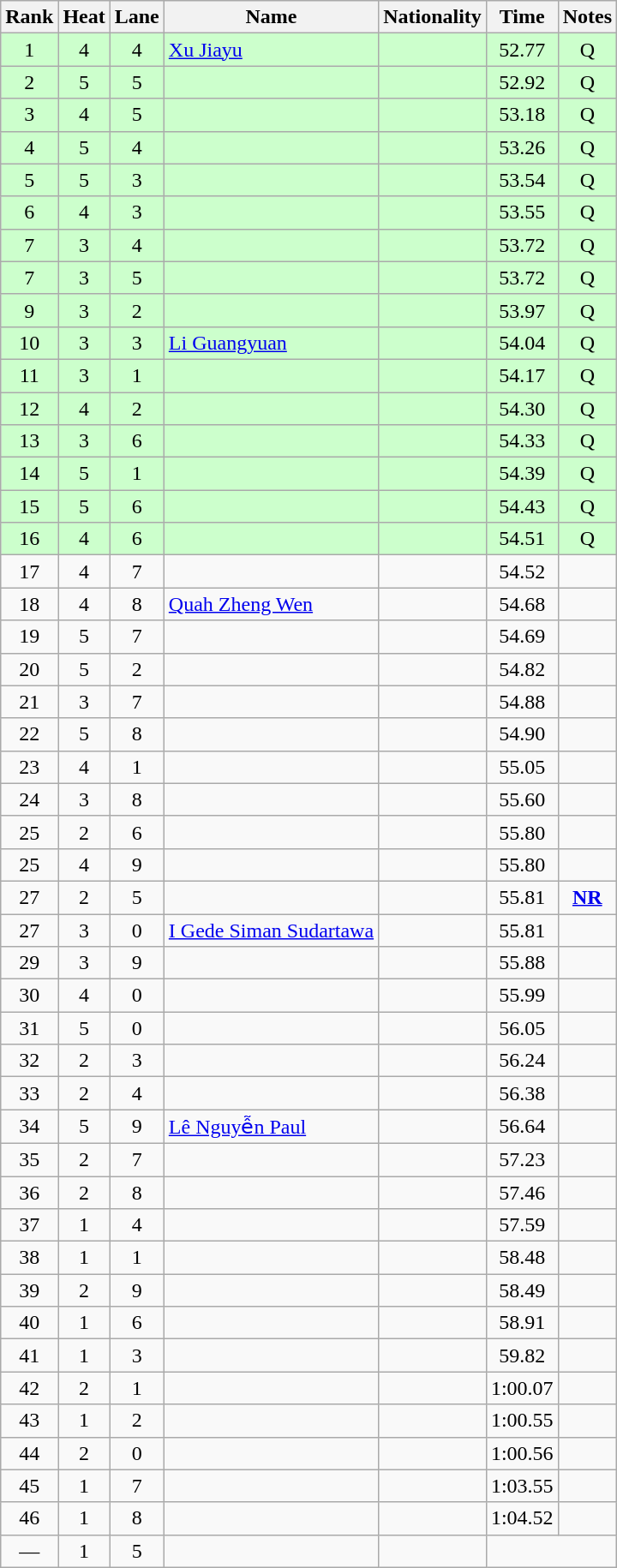<table class="wikitable sortable" style="text-align:center">
<tr>
<th>Rank</th>
<th>Heat</th>
<th>Lane</th>
<th>Name</th>
<th>Nationality</th>
<th>Time</th>
<th>Notes</th>
</tr>
<tr bgcolor=ccffcc>
<td>1</td>
<td>4</td>
<td>4</td>
<td align=left><a href='#'>Xu Jiayu</a></td>
<td align=left></td>
<td>52.77</td>
<td>Q</td>
</tr>
<tr bgcolor=ccffcc>
<td>2</td>
<td>5</td>
<td>5</td>
<td align=left></td>
<td align=left></td>
<td>52.92</td>
<td>Q</td>
</tr>
<tr bgcolor=ccffcc>
<td>3</td>
<td>4</td>
<td>5</td>
<td align=left></td>
<td align=left></td>
<td>53.18</td>
<td>Q</td>
</tr>
<tr bgcolor=ccffcc>
<td>4</td>
<td>5</td>
<td>4</td>
<td align=left></td>
<td align=left></td>
<td>53.26</td>
<td>Q</td>
</tr>
<tr bgcolor=ccffcc>
<td>5</td>
<td>5</td>
<td>3</td>
<td align=left></td>
<td align=left></td>
<td>53.54</td>
<td>Q</td>
</tr>
<tr bgcolor=ccffcc>
<td>6</td>
<td>4</td>
<td>3</td>
<td align=left></td>
<td align=left></td>
<td>53.55</td>
<td>Q</td>
</tr>
<tr bgcolor=ccffcc>
<td>7</td>
<td>3</td>
<td>4</td>
<td align=left></td>
<td align=left></td>
<td>53.72</td>
<td>Q</td>
</tr>
<tr bgcolor=ccffcc>
<td>7</td>
<td>3</td>
<td>5</td>
<td align=left></td>
<td align=left></td>
<td>53.72</td>
<td>Q</td>
</tr>
<tr bgcolor=ccffcc>
<td>9</td>
<td>3</td>
<td>2</td>
<td align=left></td>
<td align=left></td>
<td>53.97</td>
<td>Q</td>
</tr>
<tr bgcolor=ccffcc>
<td>10</td>
<td>3</td>
<td>3</td>
<td align=left><a href='#'>Li Guangyuan</a></td>
<td align=left></td>
<td>54.04</td>
<td>Q</td>
</tr>
<tr bgcolor=ccffcc>
<td>11</td>
<td>3</td>
<td>1</td>
<td align=left></td>
<td align=left></td>
<td>54.17</td>
<td>Q</td>
</tr>
<tr bgcolor=ccffcc>
<td>12</td>
<td>4</td>
<td>2</td>
<td align=left></td>
<td align=left></td>
<td>54.30</td>
<td>Q</td>
</tr>
<tr bgcolor=ccffcc>
<td>13</td>
<td>3</td>
<td>6</td>
<td align=left></td>
<td align=left></td>
<td>54.33</td>
<td>Q</td>
</tr>
<tr bgcolor=ccffcc>
<td>14</td>
<td>5</td>
<td>1</td>
<td align=left></td>
<td align=left></td>
<td>54.39</td>
<td>Q</td>
</tr>
<tr bgcolor=ccffcc>
<td>15</td>
<td>5</td>
<td>6</td>
<td align=left></td>
<td align=left></td>
<td>54.43</td>
<td>Q</td>
</tr>
<tr bgcolor=ccffcc>
<td>16</td>
<td>4</td>
<td>6</td>
<td align=left></td>
<td align=left></td>
<td>54.51</td>
<td>Q</td>
</tr>
<tr>
<td>17</td>
<td>4</td>
<td>7</td>
<td align=left></td>
<td align=left></td>
<td>54.52</td>
<td></td>
</tr>
<tr>
<td>18</td>
<td>4</td>
<td>8</td>
<td align=left><a href='#'>Quah Zheng Wen</a></td>
<td align=left></td>
<td>54.68</td>
<td></td>
</tr>
<tr>
<td>19</td>
<td>5</td>
<td>7</td>
<td align=left></td>
<td align=left></td>
<td>54.69</td>
<td></td>
</tr>
<tr>
<td>20</td>
<td>5</td>
<td>2</td>
<td align=left></td>
<td align=left></td>
<td>54.82</td>
<td></td>
</tr>
<tr>
<td>21</td>
<td>3</td>
<td>7</td>
<td align=left></td>
<td align=left></td>
<td>54.88</td>
<td></td>
</tr>
<tr>
<td>22</td>
<td>5</td>
<td>8</td>
<td align=left></td>
<td align=left></td>
<td>54.90</td>
<td></td>
</tr>
<tr>
<td>23</td>
<td>4</td>
<td>1</td>
<td align=left></td>
<td align=left></td>
<td>55.05</td>
<td></td>
</tr>
<tr>
<td>24</td>
<td>3</td>
<td>8</td>
<td align=left></td>
<td align=left></td>
<td>55.60</td>
<td></td>
</tr>
<tr>
<td>25</td>
<td>2</td>
<td>6</td>
<td align=left></td>
<td align=left></td>
<td>55.80</td>
<td></td>
</tr>
<tr>
<td>25</td>
<td>4</td>
<td>9</td>
<td align=left></td>
<td align=left></td>
<td>55.80</td>
<td></td>
</tr>
<tr>
<td>27</td>
<td>2</td>
<td>5</td>
<td align=left></td>
<td align=left></td>
<td>55.81</td>
<td><strong><a href='#'>NR</a></strong></td>
</tr>
<tr>
<td>27</td>
<td>3</td>
<td>0</td>
<td align=left><a href='#'>I Gede Siman Sudartawa</a></td>
<td align=left></td>
<td>55.81</td>
<td></td>
</tr>
<tr>
<td>29</td>
<td>3</td>
<td>9</td>
<td align=left></td>
<td align=left></td>
<td>55.88</td>
<td></td>
</tr>
<tr>
<td>30</td>
<td>4</td>
<td>0</td>
<td align=left></td>
<td align=left></td>
<td>55.99</td>
<td></td>
</tr>
<tr>
<td>31</td>
<td>5</td>
<td>0</td>
<td align=left></td>
<td align=left></td>
<td>56.05</td>
<td></td>
</tr>
<tr>
<td>32</td>
<td>2</td>
<td>3</td>
<td align=left></td>
<td align=left></td>
<td>56.24</td>
<td></td>
</tr>
<tr>
<td>33</td>
<td>2</td>
<td>4</td>
<td align=left></td>
<td align=left></td>
<td>56.38</td>
<td></td>
</tr>
<tr>
<td>34</td>
<td>5</td>
<td>9</td>
<td align=left><a href='#'>Lê Nguyễn Paul</a></td>
<td align=left></td>
<td>56.64</td>
<td></td>
</tr>
<tr>
<td>35</td>
<td>2</td>
<td>7</td>
<td align=left></td>
<td align=left></td>
<td>57.23</td>
<td></td>
</tr>
<tr>
<td>36</td>
<td>2</td>
<td>8</td>
<td align=left></td>
<td align=left></td>
<td>57.46</td>
<td></td>
</tr>
<tr>
<td>37</td>
<td>1</td>
<td>4</td>
<td align=left></td>
<td align=left></td>
<td>57.59</td>
<td></td>
</tr>
<tr>
<td>38</td>
<td>1</td>
<td>1</td>
<td align=left></td>
<td align=left></td>
<td>58.48</td>
<td></td>
</tr>
<tr>
<td>39</td>
<td>2</td>
<td>9</td>
<td align=left></td>
<td align=left></td>
<td>58.49</td>
<td></td>
</tr>
<tr>
<td>40</td>
<td>1</td>
<td>6</td>
<td align=left></td>
<td align=left></td>
<td>58.91</td>
<td></td>
</tr>
<tr>
<td>41</td>
<td>1</td>
<td>3</td>
<td align=left></td>
<td align=left></td>
<td>59.82</td>
<td></td>
</tr>
<tr>
<td>42</td>
<td>2</td>
<td>1</td>
<td align=left></td>
<td align=left></td>
<td>1:00.07</td>
<td></td>
</tr>
<tr>
<td>43</td>
<td>1</td>
<td>2</td>
<td align=left></td>
<td align=left></td>
<td>1:00.55</td>
<td></td>
</tr>
<tr>
<td>44</td>
<td>2</td>
<td>0</td>
<td align=left></td>
<td align=left></td>
<td>1:00.56</td>
<td></td>
</tr>
<tr>
<td>45</td>
<td>1</td>
<td>7</td>
<td align=left></td>
<td align=left></td>
<td>1:03.55</td>
<td></td>
</tr>
<tr>
<td>46</td>
<td>1</td>
<td>8</td>
<td align=left></td>
<td align=left></td>
<td>1:04.52</td>
<td></td>
</tr>
<tr>
<td>—</td>
<td>1</td>
<td>5</td>
<td align=left></td>
<td align=left></td>
<td colspan=2></td>
</tr>
</table>
